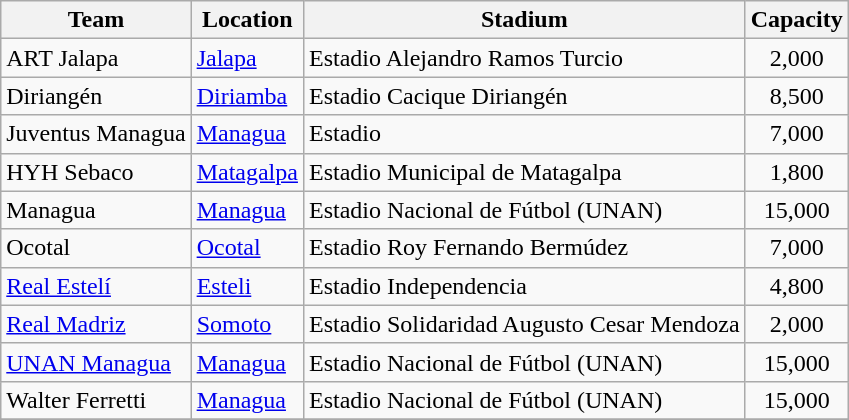<table class="wikitable sortable" style="text-align: left;">
<tr>
<th>Team</th>
<th>Location</th>
<th>Stadium</th>
<th>Capacity</th>
</tr>
<tr>
<td>ART Jalapa</td>
<td><a href='#'>Jalapa</a></td>
<td>Estadio Alejandro Ramos Turcio</td>
<td align=center>2,000</td>
</tr>
<tr>
<td>Diriangén</td>
<td><a href='#'>Diriamba</a></td>
<td>Estadio Cacique Diriangén</td>
<td align=center>8,500</td>
</tr>
<tr>
<td>Juventus Managua</td>
<td><a href='#'>Managua</a></td>
<td>Estadio</td>
<td align=center>7,000</td>
</tr>
<tr>
<td>HYH Sebaco</td>
<td><a href='#'>Matagalpa</a></td>
<td>Estadio Municipal de Matagalpa</td>
<td align=center>1,800</td>
</tr>
<tr>
<td>Managua</td>
<td><a href='#'>Managua</a></td>
<td>Estadio Nacional de Fútbol (UNAN)</td>
<td align=center>15,000</td>
</tr>
<tr>
<td>Ocotal</td>
<td><a href='#'>Ocotal</a></td>
<td>Estadio Roy Fernando Bermúdez</td>
<td align=center>7,000</td>
</tr>
<tr>
<td><a href='#'>Real Estelí</a></td>
<td><a href='#'>Esteli</a></td>
<td>Estadio Independencia</td>
<td align=center>4,800</td>
</tr>
<tr>
<td><a href='#'>Real Madriz</a></td>
<td><a href='#'>Somoto</a></td>
<td>Estadio Solidaridad Augusto Cesar Mendoza</td>
<td align=center>2,000</td>
</tr>
<tr>
<td><a href='#'>UNAN Managua</a></td>
<td><a href='#'>Managua</a></td>
<td>Estadio Nacional de Fútbol (UNAN)</td>
<td align=center>15,000</td>
</tr>
<tr>
<td>Walter Ferretti</td>
<td><a href='#'>Managua</a></td>
<td>Estadio Nacional de Fútbol (UNAN)</td>
<td align=center>15,000</td>
</tr>
<tr>
</tr>
</table>
